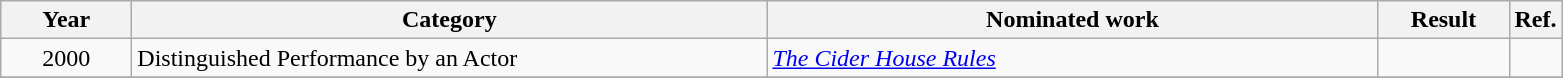<table class=wikitable>
<tr>
<th scope="col" style="width:5em;">Year</th>
<th scope="col" style="width:26em;">Category</th>
<th scope="col" style="width:25em;">Nominated work</th>
<th scope="col" style="width:5em;">Result</th>
<th>Ref.</th>
</tr>
<tr>
<td style="text-align:center;">2000</td>
<td>Distinguished Performance by an Actor</td>
<td><em><a href='#'>The Cider House Rules</a></em></td>
<td></td>
<td></td>
</tr>
<tr>
</tr>
</table>
